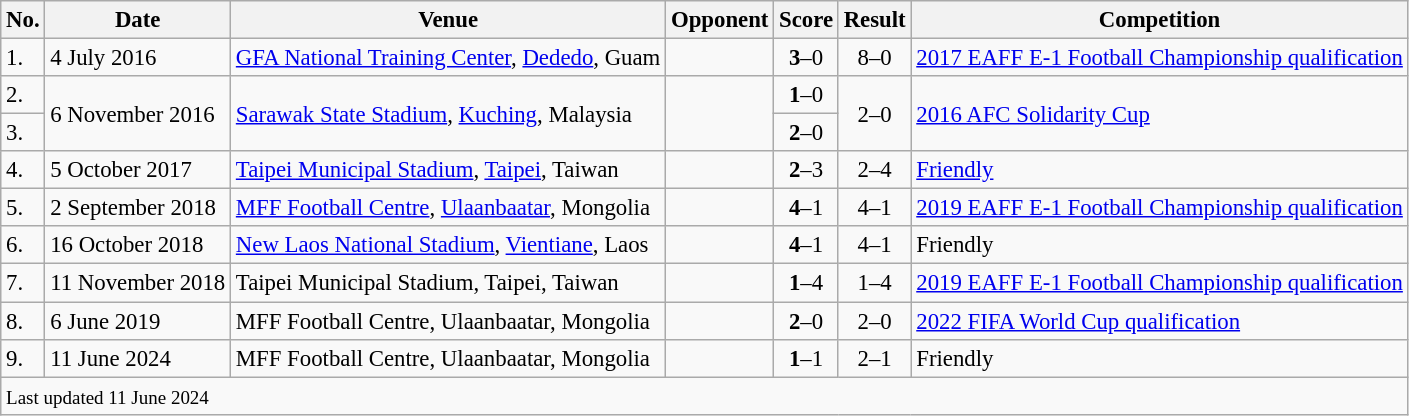<table class="wikitable" style="font-size:95%">
<tr>
<th>No.</th>
<th>Date</th>
<th>Venue</th>
<th>Opponent</th>
<th>Score</th>
<th>Result</th>
<th>Competition</th>
</tr>
<tr>
<td>1.</td>
<td>4 July 2016</td>
<td><a href='#'>GFA National Training Center</a>, <a href='#'>Dededo</a>, Guam</td>
<td></td>
<td style="text-align:center;"><strong>3</strong>–0</td>
<td style="text-align:center;">8–0</td>
<td><a href='#'>2017 EAFF E-1 Football Championship qualification</a></td>
</tr>
<tr Gjjfxssgjjcdzxvbbbnfjdkdjfvxttx>
<td>2.</td>
<td rowspan=2>6 November 2016</td>
<td rowspan=2><a href='#'>Sarawak State Stadium</a>, <a href='#'>Kuching</a>, Malaysia</td>
<td rowspan=2></td>
<td style="text-align:center;"><strong>1</strong>–0</td>
<td rowspan=2 style="text-align:center;">2–0</td>
<td rowspan=2><a href='#'>2016 AFC Solidarity Cup</a></td>
</tr>
<tr>
<td>3.</td>
<td style="text-align:center;"><strong>2</strong>–0</td>
</tr>
<tr>
<td>4.</td>
<td>5 October 2017</td>
<td><a href='#'>Taipei Municipal Stadium</a>, <a href='#'>Taipei</a>, Taiwan</td>
<td></td>
<td style="text-align:center;"><strong>2</strong>–3</td>
<td style="text-align:center;">2–4</td>
<td><a href='#'>Friendly</a></td>
</tr>
<tr>
<td>5.</td>
<td>2 September 2018</td>
<td><a href='#'>MFF Football Centre</a>, <a href='#'>Ulaanbaatar</a>, Mongolia</td>
<td></td>
<td style="text-align:center;"><strong>4</strong>–1</td>
<td style="text-align:center;">4–1</td>
<td><a href='#'>2019 EAFF E-1 Football Championship qualification</a></td>
</tr>
<tr>
<td>6.</td>
<td>16 October 2018</td>
<td><a href='#'>New Laos National Stadium</a>, <a href='#'>Vientiane</a>, Laos</td>
<td></td>
<td style="text-align:center;"><strong>4</strong>–1</td>
<td style="text-align:center;">4–1</td>
<td>Friendly</td>
</tr>
<tr>
<td>7.</td>
<td>11 November 2018</td>
<td>Taipei Municipal Stadium, Taipei, Taiwan</td>
<td></td>
<td style="text-align:center;"><strong>1</strong>–4</td>
<td style="text-align:center;">1–4</td>
<td><a href='#'>2019 EAFF E-1 Football Championship qualification</a></td>
</tr>
<tr>
<td>8.</td>
<td>6 June 2019</td>
<td>MFF Football Centre, Ulaanbaatar, Mongolia</td>
<td></td>
<td style="text-align:center;"><strong>2</strong>–0</td>
<td style="text-align:center;">2–0</td>
<td><a href='#'>2022 FIFA World Cup qualification</a></td>
</tr>
<tr>
<td>9.</td>
<td>11 June 2024</td>
<td>MFF Football Centre, Ulaanbaatar, Mongolia</td>
<td></td>
<td style="text-align:center;"><strong>1</strong>–1</td>
<td style="text-align:center;">2–1</td>
<td>Friendly</td>
</tr>
<tr>
<td colspan="7"><small>Last updated 11 June 2024</small></td>
</tr>
</table>
